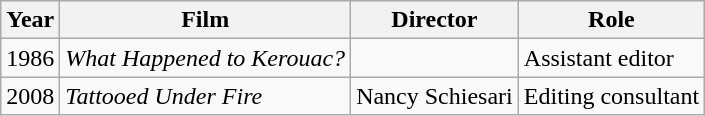<table class="wikitable">
<tr>
<th>Year</th>
<th>Film</th>
<th>Director</th>
<th>Role</th>
</tr>
<tr>
<td>1986</td>
<td><em>What Happened to Kerouac?</em></td>
<td></td>
<td>Assistant editor</td>
</tr>
<tr>
<td>2008</td>
<td><em>Tattooed Under Fire</em></td>
<td>Nancy Schiesari</td>
<td>Editing consultant</td>
</tr>
</table>
